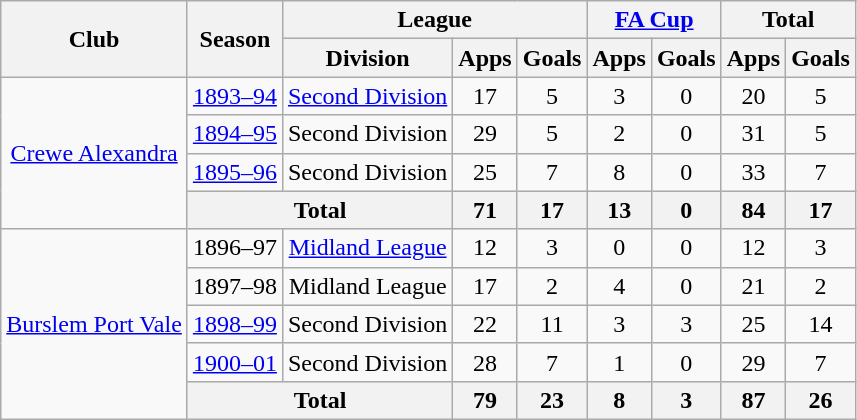<table class="wikitable" style="text-align:center">
<tr>
<th rowspan="2">Club</th>
<th rowspan="2">Season</th>
<th colspan="3">League</th>
<th colspan="2"><a href='#'>FA Cup</a></th>
<th colspan="2">Total</th>
</tr>
<tr>
<th>Division</th>
<th>Apps</th>
<th>Goals</th>
<th>Apps</th>
<th>Goals</th>
<th>Apps</th>
<th>Goals</th>
</tr>
<tr>
<td rowspan="4"><a href='#'>Crewe Alexandra</a></td>
<td><a href='#'>1893–94</a></td>
<td><a href='#'>Second Division</a></td>
<td>17</td>
<td>5</td>
<td>3</td>
<td>0</td>
<td>20</td>
<td>5</td>
</tr>
<tr>
<td><a href='#'>1894–95</a></td>
<td>Second Division</td>
<td>29</td>
<td>5</td>
<td>2</td>
<td>0</td>
<td>31</td>
<td>5</td>
</tr>
<tr>
<td><a href='#'>1895–96</a></td>
<td>Second Division</td>
<td>25</td>
<td>7</td>
<td>8</td>
<td>0</td>
<td>33</td>
<td>7</td>
</tr>
<tr>
<th colspan="2">Total</th>
<th>71</th>
<th>17</th>
<th>13</th>
<th>0</th>
<th>84</th>
<th>17</th>
</tr>
<tr>
<td rowspan="5"><a href='#'>Burslem Port Vale</a></td>
<td>1896–97</td>
<td><a href='#'>Midland League</a></td>
<td>12</td>
<td>3</td>
<td>0</td>
<td>0</td>
<td>12</td>
<td>3</td>
</tr>
<tr>
<td>1897–98</td>
<td>Midland League</td>
<td>17</td>
<td>2</td>
<td>4</td>
<td>0</td>
<td>21</td>
<td>2</td>
</tr>
<tr>
<td><a href='#'>1898–99</a></td>
<td>Second Division</td>
<td>22</td>
<td>11</td>
<td>3</td>
<td>3</td>
<td>25</td>
<td>14</td>
</tr>
<tr>
<td><a href='#'>1900–01</a></td>
<td>Second Division</td>
<td>28</td>
<td>7</td>
<td>1</td>
<td>0</td>
<td>29</td>
<td>7</td>
</tr>
<tr>
<th colspan="2">Total</th>
<th>79</th>
<th>23</th>
<th>8</th>
<th>3</th>
<th>87</th>
<th>26</th>
</tr>
</table>
